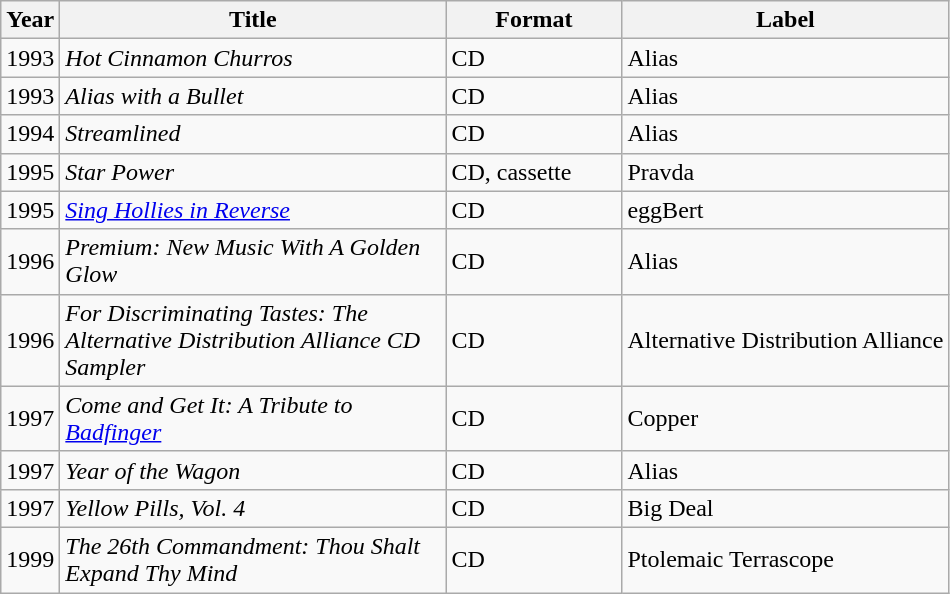<table class="wikitable">
<tr>
<th>Year</th>
<th style="width:250px;">Title</th>
<th style="width:110px;">Format</th>
<th>Label</th>
</tr>
<tr>
<td>1993</td>
<td><em>Hot Cinnamon Churros</em></td>
<td>CD</td>
<td>Alias</td>
</tr>
<tr>
<td>1993</td>
<td><em>Alias with a Bullet</em></td>
<td>CD</td>
<td>Alias</td>
</tr>
<tr>
<td>1994</td>
<td><em>Streamlined</em></td>
<td>CD</td>
<td>Alias</td>
</tr>
<tr>
<td>1995</td>
<td><em>Star Power</em></td>
<td>CD, cassette</td>
<td>Pravda</td>
</tr>
<tr>
<td>1995</td>
<td><em><a href='#'>Sing Hollies in Reverse</a></em></td>
<td>CD</td>
<td>eggBert</td>
</tr>
<tr>
<td>1996</td>
<td><em>Premium: New Music With A Golden Glow</em></td>
<td>CD</td>
<td>Alias</td>
</tr>
<tr>
<td>1996</td>
<td><em>For Discriminating Tastes: The Alternative Distribution Alliance CD Sampler</em></td>
<td>CD</td>
<td>Alternative Distribution Alliance</td>
</tr>
<tr>
<td>1997</td>
<td><em>Come and Get It: A Tribute to <a href='#'>Badfinger</a></em></td>
<td>CD</td>
<td>Copper</td>
</tr>
<tr>
<td>1997</td>
<td><em>Year of the Wagon</em></td>
<td>CD</td>
<td>Alias</td>
</tr>
<tr>
<td>1997</td>
<td><em>Yellow Pills, Vol. 4</em></td>
<td>CD</td>
<td>Big Deal</td>
</tr>
<tr>
<td>1999</td>
<td><em> The 26th Commandment: Thou Shalt Expand Thy Mind</em></td>
<td>CD</td>
<td>Ptolemaic Terrascope</td>
</tr>
</table>
